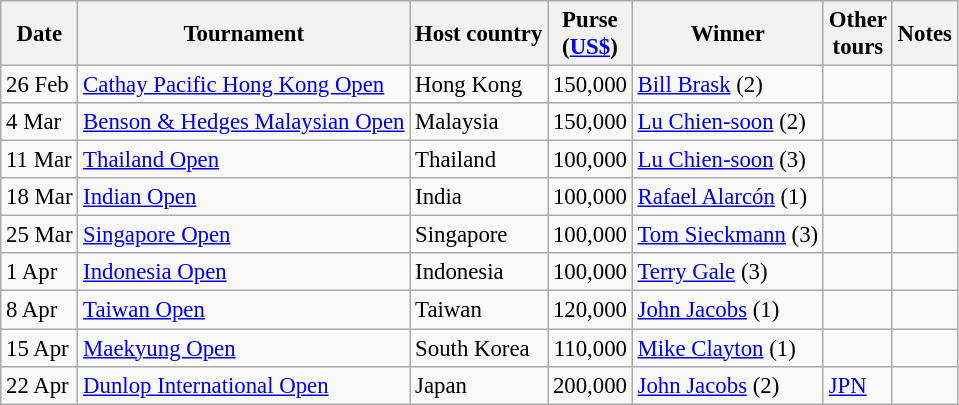<table class="wikitable" style="font-size:95%">
<tr>
<th>Date</th>
<th>Tournament</th>
<th>Host country</th>
<th>Purse<br>(<a href='#'>US$</a>)</th>
<th>Winner</th>
<th>Other<br>tours</th>
<th>Notes</th>
</tr>
<tr>
<td>26 Feb</td>
<td><a href='#'>Cathay Pacific Hong Kong Open</a></td>
<td>Hong Kong</td>
<td align=right>150,000</td>
<td> <a href='#'>Bill Brask</a> (2)</td>
<td></td>
<td></td>
</tr>
<tr>
<td>4 Mar</td>
<td><a href='#'>Benson & Hedges Malaysian Open</a></td>
<td>Malaysia</td>
<td align=right>150,000</td>
<td> <a href='#'>Lu Chien-soon</a> (2)</td>
<td></td>
<td></td>
</tr>
<tr>
<td>11 Mar</td>
<td><a href='#'>Thailand Open</a></td>
<td>Thailand</td>
<td align=right>100,000</td>
<td> <a href='#'>Lu Chien-soon</a> (3)</td>
<td></td>
<td></td>
</tr>
<tr>
<td>18 Mar</td>
<td><a href='#'>Indian Open</a></td>
<td>India</td>
<td align=right>100,000</td>
<td> <a href='#'>Rafael Alarcón</a> (1)</td>
<td></td>
<td></td>
</tr>
<tr>
<td>25 Mar</td>
<td><a href='#'>Singapore Open</a></td>
<td>Singapore</td>
<td align=right>100,000</td>
<td> <a href='#'>Tom Sieckmann</a> (3)</td>
<td></td>
<td></td>
</tr>
<tr>
<td>1 Apr</td>
<td><a href='#'>Indonesia Open</a></td>
<td>Indonesia</td>
<td align=right>100,000</td>
<td> <a href='#'>Terry Gale</a> (3)</td>
<td></td>
<td></td>
</tr>
<tr>
<td>8 Apr</td>
<td><a href='#'>Taiwan Open</a></td>
<td>Taiwan</td>
<td align=right>120,000</td>
<td> <a href='#'>John Jacobs</a> (1)</td>
<td></td>
<td></td>
</tr>
<tr>
<td>15 Apr</td>
<td><a href='#'>Maekyung Open</a></td>
<td>South Korea</td>
<td align=right>110,000</td>
<td> <a href='#'>Mike Clayton</a> (1)</td>
<td></td>
<td></td>
</tr>
<tr>
<td>22 Apr</td>
<td><a href='#'>Dunlop International Open</a></td>
<td>Japan</td>
<td align=right>200,000</td>
<td> <a href='#'>John Jacobs</a> (2)</td>
<td><a href='#'>JPN</a></td>
<td></td>
</tr>
</table>
